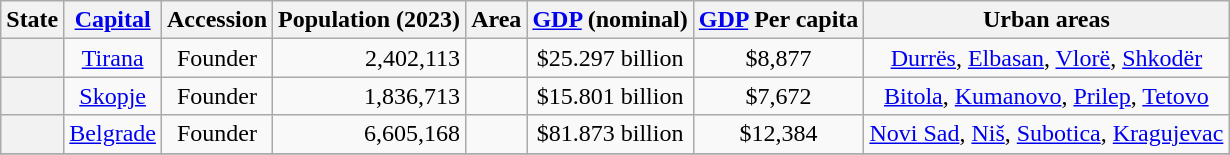<table class="wikitable sortable plainrowheaders" style="text-align: center; white-space: nowrap;">
<tr>
<th scope="col">State</th>
<th scope="col"><a href='#'>Capital</a></th>
<th scope="col">Accession</th>
<th scope="col">Population (2023)</th>
<th scope="col">Area</th>
<th><a href='#'>GDP</a> (nominal)</th>
<th><a href='#'>GDP</a>    Per capita</th>
<th scope="col">Urban areas</th>
</tr>
<tr>
<th scope="row"><strong></strong></th>
<td><a href='#'>Tirana</a></td>
<td>Founder</td>
<td style="text-align: right;">2,402,113</td>
<td style="text-align: right;"></td>
<td>$25.297 billion</td>
<td>$8,877</td>
<td style="text-align: center;"><a href='#'>Durrës</a>, <a href='#'>Elbasan</a>, <a href='#'>Vlorë</a>, <a href='#'>Shkodër</a></td>
</tr>
<tr>
<th scope="row"><strong></strong></th>
<td><a href='#'>Skopje</a></td>
<td>Founder</td>
<td style="text-align: right;">1,836,713</td>
<td style="text-align: right;"></td>
<td>$15.801 billion</td>
<td>$7,672</td>
<td style="text-align: center;"><a href='#'>Bitola</a>, <a href='#'>Kumanovo</a>, <a href='#'>Prilep</a>, <a href='#'>Tetovo</a></td>
</tr>
<tr>
<th scope="row"><strong></strong></th>
<td><a href='#'>Belgrade</a></td>
<td>Founder</td>
<td style="text-align: right;">6,605,168</td>
<td style="text-align: right;"></td>
<td>$81.873 billion</td>
<td>$12,384</td>
<td style="text-align: center;"><a href='#'>Novi Sad</a>, <a href='#'>Niš</a>, <a href='#'>Subotica</a>, <a href='#'>Kragujevac</a></td>
</tr>
<tr>
</tr>
</table>
